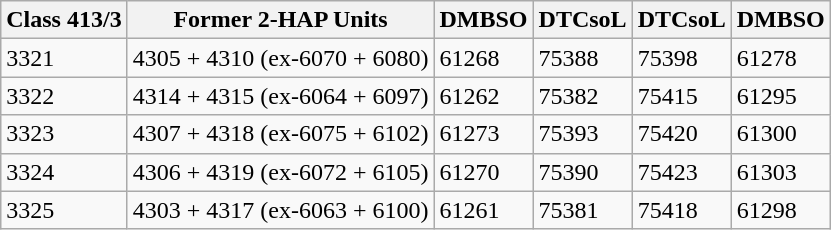<table class=wikitable>
<tr>
<th>Class 413/3</th>
<th>Former 2-HAP Units</th>
<th>DMBSO</th>
<th>DTCsoL</th>
<th>DTCsoL</th>
<th>DMBSO</th>
</tr>
<tr>
<td>3321</td>
<td>4305 + 4310 (ex-6070 + 6080)</td>
<td>61268</td>
<td>75388</td>
<td>75398</td>
<td>61278</td>
</tr>
<tr>
<td>3322</td>
<td>4314 + 4315 (ex-6064 + 6097)</td>
<td>61262</td>
<td>75382</td>
<td>75415</td>
<td>61295</td>
</tr>
<tr>
<td>3323</td>
<td>4307 + 4318 (ex-6075 + 6102)</td>
<td>61273</td>
<td>75393</td>
<td>75420</td>
<td>61300</td>
</tr>
<tr>
<td>3324</td>
<td>4306 + 4319 (ex-6072 + 6105)</td>
<td>61270</td>
<td>75390</td>
<td>75423</td>
<td>61303</td>
</tr>
<tr>
<td>3325</td>
<td>4303 + 4317 (ex-6063 + 6100)</td>
<td>61261</td>
<td>75381</td>
<td>75418</td>
<td>61298</td>
</tr>
</table>
